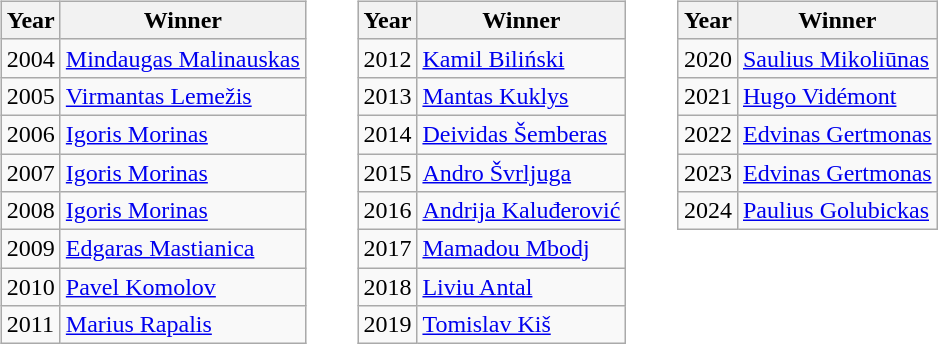<table>
<tr>
<td valign="top"><br><table class="wikitable">
<tr>
<th>Year</th>
<th>Winner</th>
</tr>
<tr>
<td>2004</td>
<td> <a href='#'>Mindaugas Malinauskas</a></td>
</tr>
<tr>
<td>2005</td>
<td> <a href='#'>Virmantas Lemežis</a></td>
</tr>
<tr>
<td>2006</td>
<td> <a href='#'>Igoris Morinas</a></td>
</tr>
<tr>
<td>2007</td>
<td> <a href='#'>Igoris Morinas</a></td>
</tr>
<tr>
<td>2008</td>
<td> <a href='#'>Igoris Morinas</a></td>
</tr>
<tr>
<td>2009</td>
<td> <a href='#'>Edgaras Mastianica</a></td>
</tr>
<tr>
<td>2010</td>
<td> <a href='#'>Pavel Komolov</a></td>
</tr>
<tr>
<td>2011</td>
<td> <a href='#'>Marius Rapalis</a></td>
</tr>
</table>
</td>
<td style="width:10px;"> </td>
<td valign="top"><br><table class="wikitable">
<tr>
<th>Year</th>
<th>Winner</th>
</tr>
<tr>
<td>2012</td>
<td> <a href='#'>Kamil Biliński</a></td>
</tr>
<tr>
<td>2013</td>
<td> <a href='#'>Mantas Kuklys</a></td>
</tr>
<tr>
<td>2014</td>
<td> <a href='#'>Deividas Šemberas</a></td>
</tr>
<tr>
<td>2015</td>
<td> <a href='#'>Andro Švrljuga</a></td>
</tr>
<tr>
<td>2016</td>
<td> <a href='#'>Andrija Kaluđerović</a></td>
</tr>
<tr>
<td>2017</td>
<td> <a href='#'>Mamadou Mbodj</a></td>
</tr>
<tr>
<td>2018</td>
<td> <a href='#'>Liviu Antal</a></td>
</tr>
<tr>
<td>2019</td>
<td> <a href='#'>Tomislav Kiš</a></td>
</tr>
</table>
</td>
<td style="width:10px;"> </td>
<td valign="top"><br><table class="wikitable">
<tr>
<th>Year</th>
<th>Winner</th>
</tr>
<tr>
<td>2020</td>
<td> <a href='#'>Saulius Mikoliūnas</a></td>
</tr>
<tr>
<td>2021</td>
<td> <a href='#'>Hugo Vidémont</a></td>
</tr>
<tr>
<td>2022</td>
<td> <a href='#'>Edvinas Gertmonas</a></td>
</tr>
<tr>
<td>2023</td>
<td> <a href='#'>Edvinas Gertmonas</a></td>
</tr>
<tr>
<td>2024</td>
<td> <a href='#'>Paulius Golubickas</a></td>
</tr>
</table>
</td>
</tr>
</table>
